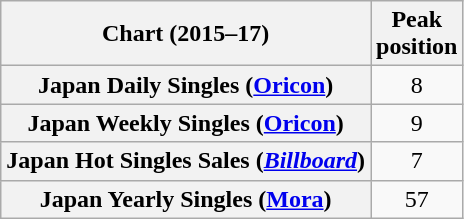<table class="wikitable sortable plainrowheaders" style="text-align:center;">
<tr>
<th scope="col">Chart (2015–17)</th>
<th scope="col">Peak<br>position</th>
</tr>
<tr>
<th scope="row">Japan Daily Singles (<a href='#'>Oricon</a>)</th>
<td style="text-align:center;">8</td>
</tr>
<tr>
<th scope="row">Japan Weekly Singles (<a href='#'>Oricon</a>)</th>
<td style="text-align:center;">9</td>
</tr>
<tr>
<th scope="row">Japan Hot Singles Sales (<em><a href='#'>Billboard</a></em>)</th>
<td style="text-align:center;">7</td>
</tr>
<tr>
<th scope="row">Japan Yearly Singles (<a href='#'>Mora</a>)</th>
<td style="text-align:center;">57</td>
</tr>
</table>
